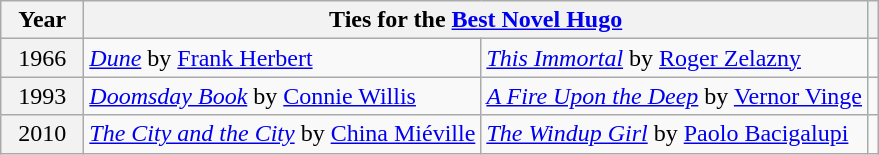<table class="wikitable">
<tr>
<th scope=column style="min-width: 3em">Year</th>
<th scope=column colspan=2>Ties for the <a href='#'>Best Novel Hugo</a></th>
<th scope=column></th>
</tr>
<tr>
<th style="font-weight: normal">1966</th>
<td><em><a href='#'>Dune</a></em> by <a href='#'>Frank Herbert</a></td>
<td><em><a href='#'>This Immortal</a></em> by <a href='#'>Roger Zelazny</a></td>
<td style="text-align: center"></td>
</tr>
<tr>
<th style="font-weight: normal">1993</th>
<td><em><a href='#'>Doomsday Book</a></em> by <a href='#'>Connie Willis</a></td>
<td><em><a href='#'>A Fire Upon the Deep</a></em> by <a href='#'>Vernor Vinge</a></td>
<td style="text-align: center"></td>
</tr>
<tr>
<th style="font-weight: normal">2010</th>
<td><em><a href='#'>The City and the City</a></em> by <a href='#'>China Miéville</a></td>
<td><em><a href='#'>The Windup Girl</a></em> by <a href='#'>Paolo Bacigalupi</a></td>
<td style="text-align: center"></td>
</tr>
</table>
